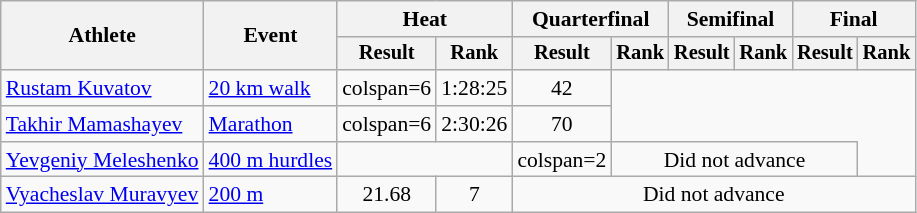<table class=wikitable style="font-size:90%">
<tr>
<th rowspan="2">Athlete</th>
<th rowspan="2">Event</th>
<th colspan="2">Heat</th>
<th colspan="2">Quarterfinal</th>
<th colspan="2">Semifinal</th>
<th colspan="2">Final</th>
</tr>
<tr style="font-size:95%">
<th>Result</th>
<th>Rank</th>
<th>Result</th>
<th>Rank</th>
<th>Result</th>
<th>Rank</th>
<th>Result</th>
<th>Rank</th>
</tr>
<tr align=center>
<td align=left><a href='#'>Rustam Kuvatov</a></td>
<td align=left><a href='#'>20 km walk</a></td>
<td>colspan=6 </td>
<td>1:28:25</td>
<td>42</td>
</tr>
<tr align=center>
<td align=left><a href='#'>Takhir Mamashayev</a></td>
<td align=left><a href='#'>Marathon</a></td>
<td>colspan=6 </td>
<td>2:30:26</td>
<td>70</td>
</tr>
<tr align=center>
<td align=left><a href='#'>Yevgeniy Meleshenko</a></td>
<td align=left><a href='#'>400 m hurdles</a></td>
<td colspan=2></td>
<td>colspan=2 </td>
<td colspan=4>Did not advance</td>
</tr>
<tr align=center>
<td align=left><a href='#'>Vyacheslav Muravyev</a></td>
<td align=left><a href='#'>200 m</a></td>
<td>21.68</td>
<td>7</td>
<td colspan=6>Did not advance</td>
</tr>
</table>
